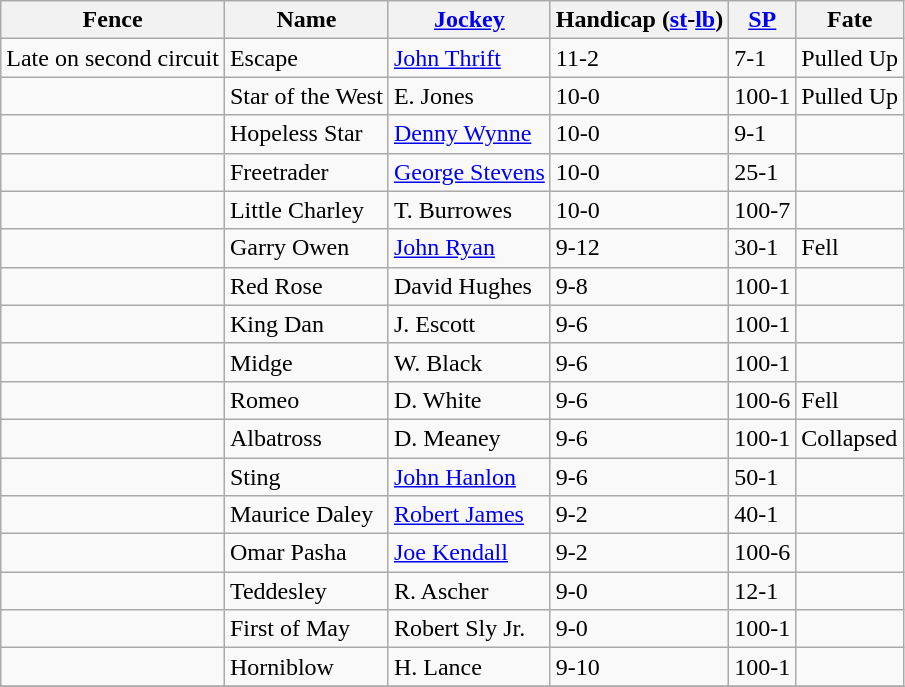<table class="wikitable sortable">
<tr>
<th>Fence</th>
<th>Name</th>
<th><a href='#'>Jockey</a></th>
<th>Handicap (<a href='#'>st</a>-<a href='#'>lb</a>)</th>
<th><a href='#'>SP</a></th>
<th>Fate</th>
</tr>
<tr>
<td>Late on second circuit</td>
<td>Escape</td>
<td><a href='#'>John Thrift</a></td>
<td>11-2</td>
<td>7-1</td>
<td>Pulled Up</td>
</tr>
<tr>
<td></td>
<td>Star of the West</td>
<td>E. Jones</td>
<td>10-0</td>
<td>100-1</td>
<td>Pulled Up</td>
</tr>
<tr>
<td></td>
<td>Hopeless Star</td>
<td><a href='#'>Denny Wynne</a></td>
<td>10-0</td>
<td>9-1</td>
<td></td>
</tr>
<tr>
<td></td>
<td>Freetrader</td>
<td><a href='#'>George Stevens</a></td>
<td>10-0</td>
<td>25-1</td>
<td></td>
</tr>
<tr>
<td></td>
<td>Little Charley</td>
<td>T. Burrowes</td>
<td>10-0</td>
<td>100-7</td>
<td></td>
</tr>
<tr>
<td></td>
<td>Garry Owen</td>
<td><a href='#'>John Ryan</a></td>
<td>9-12</td>
<td>30-1</td>
<td>Fell</td>
</tr>
<tr>
<td></td>
<td>Red Rose</td>
<td>David Hughes</td>
<td>9-8</td>
<td>100-1</td>
<td></td>
</tr>
<tr>
<td></td>
<td>King Dan</td>
<td>J. Escott</td>
<td>9-6</td>
<td>100-1</td>
<td></td>
</tr>
<tr>
<td></td>
<td>Midge</td>
<td>W. Black</td>
<td>9-6</td>
<td>100-1</td>
<td></td>
</tr>
<tr>
<td></td>
<td>Romeo</td>
<td>D. White</td>
<td>9-6</td>
<td>100-6</td>
<td>Fell</td>
</tr>
<tr>
<td></td>
<td>Albatross</td>
<td>D. Meaney</td>
<td>9-6</td>
<td>100-1</td>
<td>Collapsed</td>
</tr>
<tr>
<td></td>
<td>Sting</td>
<td><a href='#'>John Hanlon</a></td>
<td>9-6</td>
<td>50-1</td>
<td></td>
</tr>
<tr>
<td></td>
<td>Maurice Daley</td>
<td><a href='#'>Robert James</a></td>
<td>9-2</td>
<td>40-1</td>
<td></td>
</tr>
<tr>
<td></td>
<td>Omar Pasha</td>
<td><a href='#'>Joe Kendall</a></td>
<td>9-2</td>
<td>100-6</td>
<td></td>
</tr>
<tr>
<td></td>
<td>Teddesley</td>
<td>R. Ascher</td>
<td>9-0</td>
<td>12-1</td>
<td></td>
</tr>
<tr>
<td></td>
<td>First of May</td>
<td>Robert Sly Jr.</td>
<td>9-0</td>
<td>100-1</td>
<td></td>
</tr>
<tr>
<td></td>
<td>Horniblow</td>
<td>H. Lance</td>
<td>9-10</td>
<td>100-1</td>
<td></td>
</tr>
<tr>
</tr>
</table>
